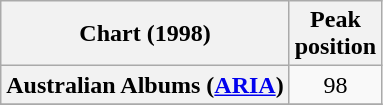<table class="wikitable sortable plainrowheaders" style="text-align:center">
<tr>
<th>Chart (1998)</th>
<th>Peak<br>position</th>
</tr>
<tr>
<th scope="row">Australian Albums (<a href='#'>ARIA</a>)</th>
<td>98</td>
</tr>
<tr>
</tr>
</table>
